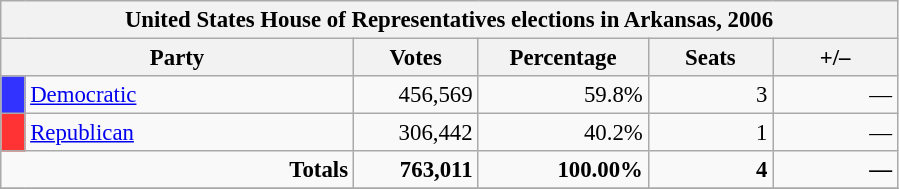<table class="wikitable" style="font-size: 95%;">
<tr>
<th colspan="6">United States House of Representatives elections in Arkansas, 2006</th>
</tr>
<tr>
<th colspan=2 style="width: 15em">Party</th>
<th style="width: 5em">Votes</th>
<th style="width: 7em">Percentage</th>
<th style="width: 5em">Seats</th>
<th style="width: 5em">+/–</th>
</tr>
<tr>
<th style="background-color:#3333FF; width: 3px"></th>
<td style="width: 130px"><a href='#'>Democratic</a></td>
<td align="right">456,569</td>
<td align="right">59.8%</td>
<td align="right">3</td>
<td align="right">—</td>
</tr>
<tr>
<th style="background-color:#FF3333; width: 3px"></th>
<td style="width: 130px"><a href='#'>Republican</a></td>
<td align="right">306,442</td>
<td align="right">40.2%</td>
<td align="right">1</td>
<td align="right">—</td>
</tr>
<tr>
<td colspan="2" align="right"><strong>Totals</strong></td>
<td align="right"><strong>763,011</strong></td>
<td align="right"><strong>100.00%</strong></td>
<td align="right"><strong>4</strong></td>
<td align="right"><strong>—</strong></td>
</tr>
<tr bgcolor="#EEEEEE">
</tr>
</table>
